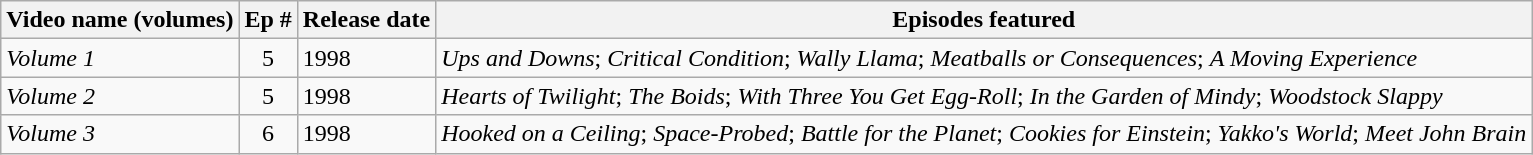<table class="wikitable">
<tr>
<th>Video name (volumes)</th>
<th>Ep #</th>
<th>Release date</th>
<th>Episodes featured</th>
</tr>
<tr>
<td><em>Volume 1</em></td>
<td align="center">5</td>
<td>1998</td>
<td><em>Ups and Downs</em>; <em>Critical Condition</em>; <em>Wally Llama</em>; <em>Meatballs or Consequences</em>; <em>A Moving Experience</em></td>
</tr>
<tr>
<td><em>Volume 2</em></td>
<td align="center">5</td>
<td>1998</td>
<td><em>Hearts of Twilight</em>; <em>The Boids</em>; <em>With Three You Get Egg-Roll</em>; <em>In the Garden of Mindy</em>; <em>Woodstock Slappy</em></td>
</tr>
<tr>
<td><em>Volume 3</em></td>
<td align="center">6</td>
<td>1998</td>
<td><em>Hooked on a Ceiling</em>; <em>Space-Probed</em>; <em>Battle for the Planet</em>; <em>Cookies for Einstein</em>; <em>Yakko's World</em>; <em>Meet John Brain</em></td>
</tr>
</table>
